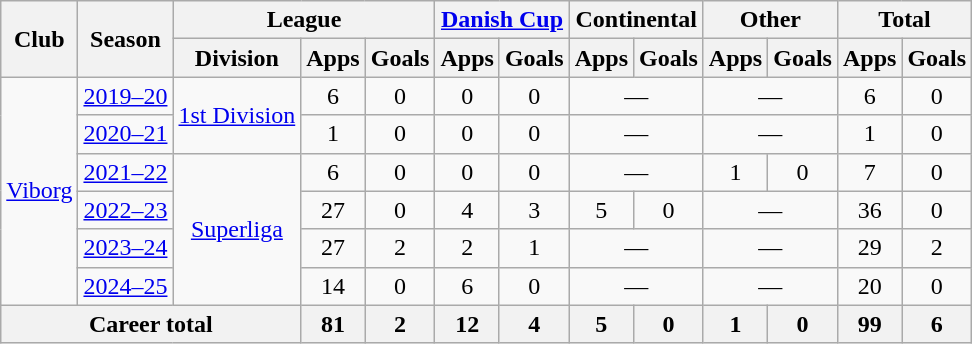<table class=wikitable style=text-align:center>
<tr>
<th rowspan=2>Club</th>
<th rowspan=2>Season</th>
<th colspan=3>League</th>
<th colspan=2><a href='#'>Danish Cup</a></th>
<th colspan=2>Continental</th>
<th colspan=2>Other</th>
<th colspan=2>Total</th>
</tr>
<tr>
<th>Division</th>
<th>Apps</th>
<th>Goals</th>
<th>Apps</th>
<th>Goals</th>
<th>Apps</th>
<th>Goals</th>
<th>Apps</th>
<th>Goals</th>
<th>Apps</th>
<th>Goals</th>
</tr>
<tr>
<td rowspan=6><a href='#'>Viborg</a></td>
<td><a href='#'>2019–20</a></td>
<td rowspan=2><a href='#'>1st Division</a></td>
<td>6</td>
<td>0</td>
<td>0</td>
<td>0</td>
<td colspan=2>—</td>
<td colspan=2>—</td>
<td>6</td>
<td>0</td>
</tr>
<tr>
<td><a href='#'>2020–21</a></td>
<td>1</td>
<td>0</td>
<td>0</td>
<td>0</td>
<td colspan=2>—</td>
<td colspan=2>—</td>
<td>1</td>
<td>0</td>
</tr>
<tr>
<td><a href='#'>2021–22</a></td>
<td rowspan=4><a href='#'>Superliga</a></td>
<td>6</td>
<td>0</td>
<td>0</td>
<td>0</td>
<td colspan=2>—</td>
<td>1</td>
<td>0</td>
<td>7</td>
<td>0</td>
</tr>
<tr>
<td><a href='#'>2022–23</a></td>
<td>27</td>
<td>0</td>
<td>4</td>
<td>3</td>
<td>5</td>
<td>0</td>
<td colspan=2>—</td>
<td>36</td>
<td>0</td>
</tr>
<tr>
<td><a href='#'>2023–24</a></td>
<td>27</td>
<td>2</td>
<td>2</td>
<td>1</td>
<td colspan=2>—</td>
<td colspan=2>—</td>
<td>29</td>
<td>2</td>
</tr>
<tr>
<td><a href='#'>2024–25</a></td>
<td>14</td>
<td>0</td>
<td>6</td>
<td>0</td>
<td colspan=2>—</td>
<td colspan=2>—</td>
<td>20</td>
<td>0</td>
</tr>
<tr>
<th colspan=3>Career total</th>
<th>81</th>
<th>2</th>
<th>12</th>
<th>4</th>
<th>5</th>
<th>0</th>
<th>1</th>
<th>0</th>
<th>99</th>
<th>6</th>
</tr>
</table>
